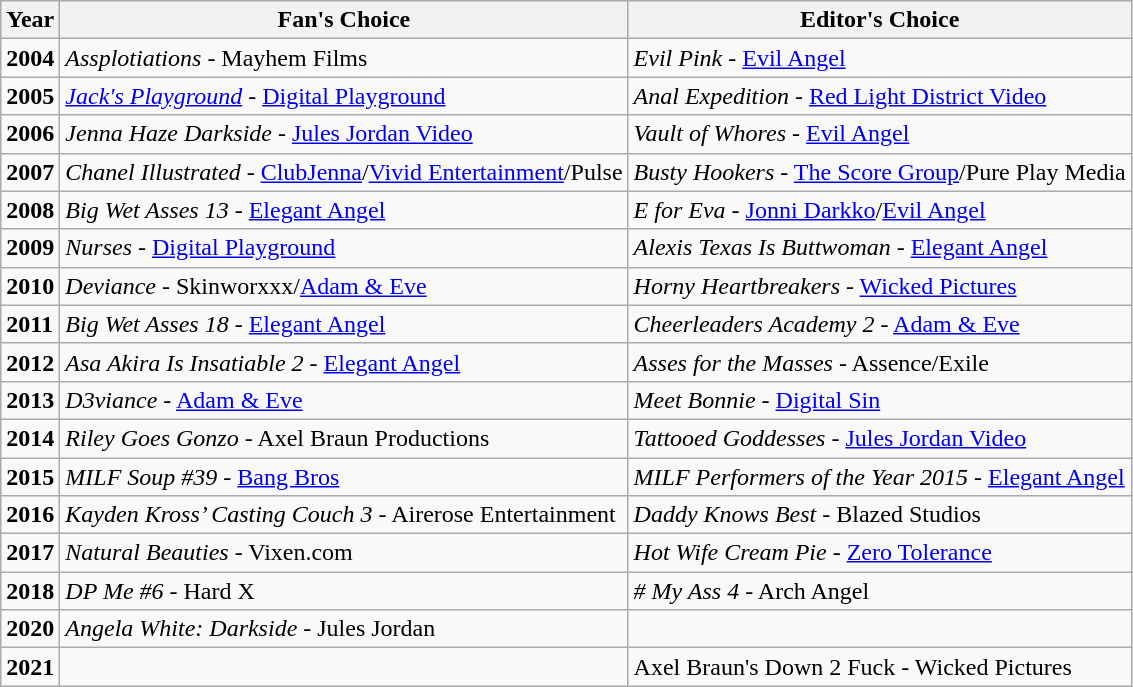<table class="wikitable">
<tr>
<th>Year</th>
<th>Fan's Choice</th>
<th>Editor's Choice</th>
</tr>
<tr>
<td><strong>2004</strong></td>
<td><em>Assplotiations</em> - Mayhem Films</td>
<td><em>Evil Pink</em> - <a href='#'>Evil Angel</a></td>
</tr>
<tr>
<td><strong>2005</strong></td>
<td><em><a href='#'>Jack's Playground</a></em> - <a href='#'>Digital Playground</a></td>
<td><em>Anal Expedition</em> - <a href='#'>Red Light District Video</a></td>
</tr>
<tr>
<td><strong>2006</strong></td>
<td><em>Jenna Haze Darkside</em> - <a href='#'>Jules Jordan Video</a></td>
<td><em>Vault of Whores</em> - <a href='#'>Evil Angel</a></td>
</tr>
<tr>
<td><strong>2007</strong></td>
<td><em>Chanel Illustrated</em> - <a href='#'>ClubJenna</a>/<a href='#'>Vivid Entertainment</a>/Pulse</td>
<td><em>Busty Hookers</em> - <a href='#'>The Score Group</a>/Pure Play Media</td>
</tr>
<tr>
<td><strong>2008</strong></td>
<td><em>Big Wet Asses 13</em> - <a href='#'>Elegant Angel</a></td>
<td><em>E for Eva</em> - <a href='#'>Jonni Darkko</a>/<a href='#'>Evil Angel</a></td>
</tr>
<tr>
<td><strong>2009</strong></td>
<td><em>Nurses</em> - <a href='#'>Digital Playground</a></td>
<td><em>Alexis Texas Is Buttwoman</em> - <a href='#'>Elegant Angel</a></td>
</tr>
<tr>
<td><strong>2010</strong></td>
<td><em>Deviance</em> - Skinworxxx/<a href='#'>Adam & Eve</a></td>
<td><em>Horny Heartbreakers</em> - <a href='#'>Wicked Pictures</a></td>
</tr>
<tr>
<td><strong>2011</strong></td>
<td><em>Big Wet Asses 18</em> - <a href='#'>Elegant Angel</a></td>
<td><em>Cheerleaders Academy 2</em> - <a href='#'>Adam & Eve</a></td>
</tr>
<tr>
<td><strong>2012</strong></td>
<td><em>Asa Akira Is Insatiable 2</em> - <a href='#'>Elegant Angel</a></td>
<td><em>Asses for the Masses</em> - Assence/Exile</td>
</tr>
<tr>
<td><strong>2013</strong></td>
<td><em>D3viance</em> - <a href='#'>Adam & Eve</a></td>
<td><em>Meet Bonnie</em> - <a href='#'>Digital Sin</a></td>
</tr>
<tr>
<td><strong>2014</strong></td>
<td><em>Riley Goes Gonzo</em> - Axel Braun Productions</td>
<td><em>Tattooed Goddesses</em> - <a href='#'>Jules Jordan Video</a></td>
</tr>
<tr>
<td><strong>2015</strong></td>
<td><em>MILF Soup #39</em> - <a href='#'>Bang Bros</a></td>
<td><em>MILF Performers of the Year 2015</em> - <a href='#'>Elegant Angel</a></td>
</tr>
<tr>
<td><strong>2016</strong></td>
<td><em>Kayden Kross’ Casting Couch 3</em> - Airerose Entertainment</td>
<td><em>Daddy Knows Best</em> - Blazed Studios</td>
</tr>
<tr>
<td><strong>2017</strong></td>
<td><em>Natural Beauties</em> - Vixen.com</td>
<td><em>Hot Wife Cream Pie</em> - <a href='#'>Zero Tolerance</a></td>
</tr>
<tr>
<td><strong>2018</strong></td>
<td><em>DP Me #6</em> - Hard X</td>
<td><em># My Ass 4</em> - Arch Angel</td>
</tr>
<tr>
<td><strong>2020</strong></td>
<td><em>Angela White: Darkside</em> - Jules Jordan</td>
<td></td>
</tr>
<tr>
<td><strong>2021</strong></td>
<td></td>
<td>Axel Braun's Down 2 Fuck - Wicked Pictures</td>
</tr>
</table>
